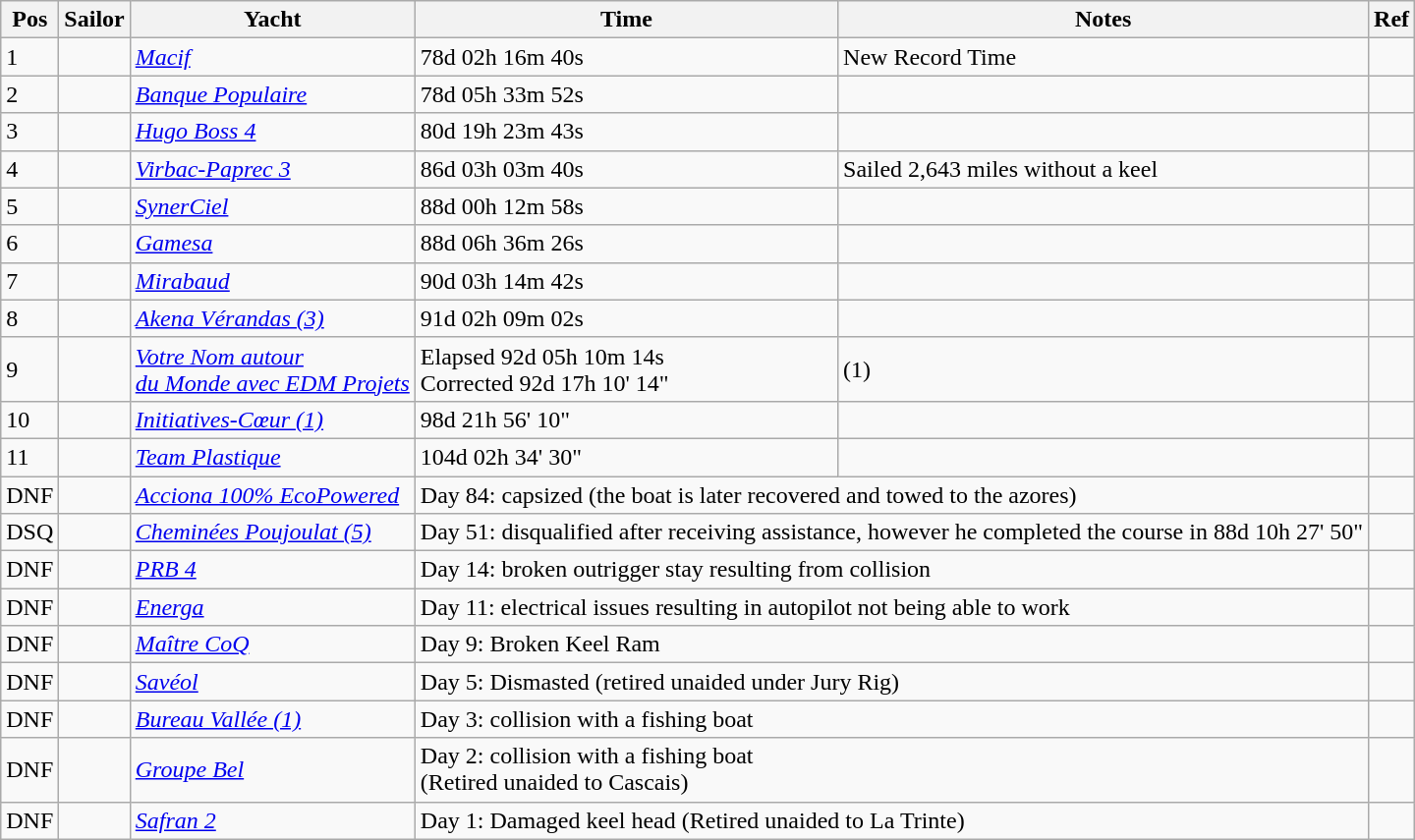<table class="wikitable sortable">
<tr>
<th>Pos</th>
<th>Sailor</th>
<th>Yacht</th>
<th>Time</th>
<th>Notes</th>
<th>Ref</th>
</tr>
<tr>
<td>1</td>
<td></td>
<td><em><a href='#'>Macif</a></em></td>
<td>78d 02h 16m 40s</td>
<td>New Record Time</td>
<td></td>
</tr>
<tr>
<td>2</td>
<td></td>
<td><em><a href='#'>Banque Populaire</a></em></td>
<td>78d 05h 33m 52s</td>
<td></td>
<td></td>
</tr>
<tr>
<td>3</td>
<td></td>
<td><em><a href='#'>Hugo Boss 4</a></em></td>
<td>80d 19h 23m 43s</td>
<td></td>
<td></td>
</tr>
<tr>
<td>4</td>
<td></td>
<td><em><a href='#'>Virbac-Paprec 3</a></em></td>
<td>86d 03h 03m 40s</td>
<td>Sailed 2,643 miles without a keel</td>
<td></td>
</tr>
<tr>
<td>5</td>
<td></td>
<td><em><a href='#'>SynerCiel</a></em></td>
<td>88d 00h 12m 58s</td>
<td></td>
<td></td>
</tr>
<tr>
<td>6</td>
<td></td>
<td><em><a href='#'>Gamesa</a></em></td>
<td>88d 06h 36m 26s</td>
<td></td>
<td></td>
</tr>
<tr>
<td>7</td>
<td></td>
<td><em><a href='#'>Mirabaud</a></em></td>
<td>90d 03h 14m 42s</td>
<td></td>
<td></td>
</tr>
<tr>
<td>8</td>
<td></td>
<td><em><a href='#'>Akena Vérandas (3)</a></em></td>
<td>91d 02h 09m 02s</td>
<td></td>
<td></td>
</tr>
<tr>
<td>9</td>
<td></td>
<td><em><a href='#'>Votre Nom autour <br>du Monde avec EDM Projets</a></em></td>
<td>Elapsed  92d 05h 10m 14s<br>Corrected 92d 17h 10' 14"</td>
<td>(1)</td>
<td></td>
</tr>
<tr>
<td>10</td>
<td></td>
<td><em><a href='#'>Initiatives-Cœur (1)</a></em></td>
<td>98d 21h 56' 10"</td>
<td></td>
<td></td>
</tr>
<tr>
<td>11</td>
<td></td>
<td><em><a href='#'>Team Plastique</a></em></td>
<td>104d 02h 34' 30"</td>
<td></td>
<td></td>
</tr>
<tr>
<td>DNF</td>
<td></td>
<td><em><a href='#'>Acciona 100% EcoPowered</a></em></td>
<td colspan=2>Day 84: capsized (the boat is later recovered and towed to the azores)</td>
<td></td>
</tr>
<tr>
<td>DSQ</td>
<td></td>
<td><em><a href='#'>Cheminées Poujoulat (5)</a></em></td>
<td colspan=2>Day 51: disqualified after receiving assistance, however he completed the course in 88d 10h 27' 50"</td>
<td></td>
</tr>
<tr>
<td>DNF</td>
<td></td>
<td><em><a href='#'>PRB 4</a></em></td>
<td colspan=2>Day 14: broken outrigger stay resulting from collision</td>
<td></td>
</tr>
<tr>
<td>DNF</td>
<td></td>
<td><em><a href='#'>Energa</a></em></td>
<td colspan=2>Day 11: electrical issues resulting in autopilot not being able to work</td>
<td></td>
</tr>
<tr>
<td>DNF</td>
<td></td>
<td><em><a href='#'>Maître CoQ</a></em></td>
<td colspan=2>Day 9: Broken Keel Ram</td>
<td></td>
</tr>
<tr>
<td>DNF</td>
<td></td>
<td><em><a href='#'>Savéol</a></em></td>
<td colspan=2>Day 5: Dismasted (retired unaided under Jury Rig)</td>
<td></td>
</tr>
<tr |>
<td>DNF</td>
<td></td>
<td><em><a href='#'>Bureau Vallée (1)</a></em></td>
<td colspan=2>Day 3: collision with a fishing boat</td>
<td></td>
</tr>
<tr>
<td>DNF</td>
<td></td>
<td><em><a href='#'>Groupe Bel</a></em></td>
<td colspan=2>Day 2: collision with a fishing boat<br>(Retired unaided to Cascais)</td>
<td></td>
</tr>
<tr>
<td>DNF</td>
<td></td>
<td><em><a href='#'>Safran 2</a></em></td>
<td colspan=2>Day 1: Damaged keel head (Retired unaided to La Trinte)</td>
<td></td>
</tr>
</table>
